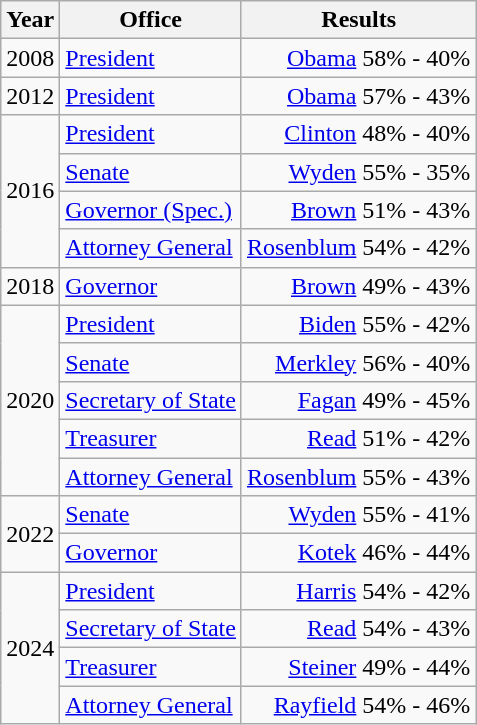<table class=wikitable>
<tr>
<th>Year</th>
<th>Office</th>
<th>Results</th>
</tr>
<tr>
<td>2008</td>
<td><a href='#'>President</a></td>
<td align="right" ><a href='#'>Obama</a> 58% - 40%</td>
</tr>
<tr>
<td>2012</td>
<td><a href='#'>President</a></td>
<td align="right" ><a href='#'>Obama</a> 57% - 43%</td>
</tr>
<tr>
<td rowspan=4>2016</td>
<td><a href='#'>President</a></td>
<td align="right" ><a href='#'>Clinton</a> 48% - 40%</td>
</tr>
<tr>
<td><a href='#'>Senate</a></td>
<td align="right" ><a href='#'>Wyden</a> 55% - 35%</td>
</tr>
<tr>
<td><a href='#'>Governor (Spec.)</a></td>
<td align="right" ><a href='#'>Brown</a> 51% - 43%</td>
</tr>
<tr>
<td><a href='#'>Attorney General</a></td>
<td align="right" ><a href='#'>Rosenblum</a> 54% - 42%</td>
</tr>
<tr>
<td>2018</td>
<td><a href='#'>Governor</a></td>
<td align="right" ><a href='#'>Brown</a> 49% - 43%</td>
</tr>
<tr>
<td rowspan=5>2020</td>
<td><a href='#'>President</a></td>
<td align="right" ><a href='#'>Biden</a> 55% - 42%</td>
</tr>
<tr>
<td><a href='#'>Senate</a></td>
<td align="right" ><a href='#'>Merkley</a> 56% - 40%</td>
</tr>
<tr>
<td><a href='#'>Secretary of State</a></td>
<td align="right" ><a href='#'>Fagan</a> 49% - 45%</td>
</tr>
<tr>
<td><a href='#'>Treasurer</a></td>
<td align="right" ><a href='#'>Read</a> 51% - 42%</td>
</tr>
<tr>
<td><a href='#'>Attorney General</a></td>
<td align="right" ><a href='#'>Rosenblum</a> 55% - 43%</td>
</tr>
<tr>
<td rowspan=2>2022</td>
<td><a href='#'>Senate</a></td>
<td align="right" ><a href='#'>Wyden</a> 55% - 41%</td>
</tr>
<tr>
<td><a href='#'>Governor</a></td>
<td align="right" ><a href='#'>Kotek</a> 46% - 44%</td>
</tr>
<tr>
<td rowspan=4>2024</td>
<td><a href='#'>President</a></td>
<td align="right" ><a href='#'>Harris</a> 54% - 42%</td>
</tr>
<tr>
<td><a href='#'>Secretary of State</a></td>
<td align="right" ><a href='#'>Read</a> 54% - 43%</td>
</tr>
<tr>
<td><a href='#'>Treasurer</a></td>
<td align="right" ><a href='#'>Steiner</a> 49% - 44%</td>
</tr>
<tr>
<td><a href='#'>Attorney General</a></td>
<td align="right" ><a href='#'>Rayfield</a> 54% - 46%</td>
</tr>
</table>
